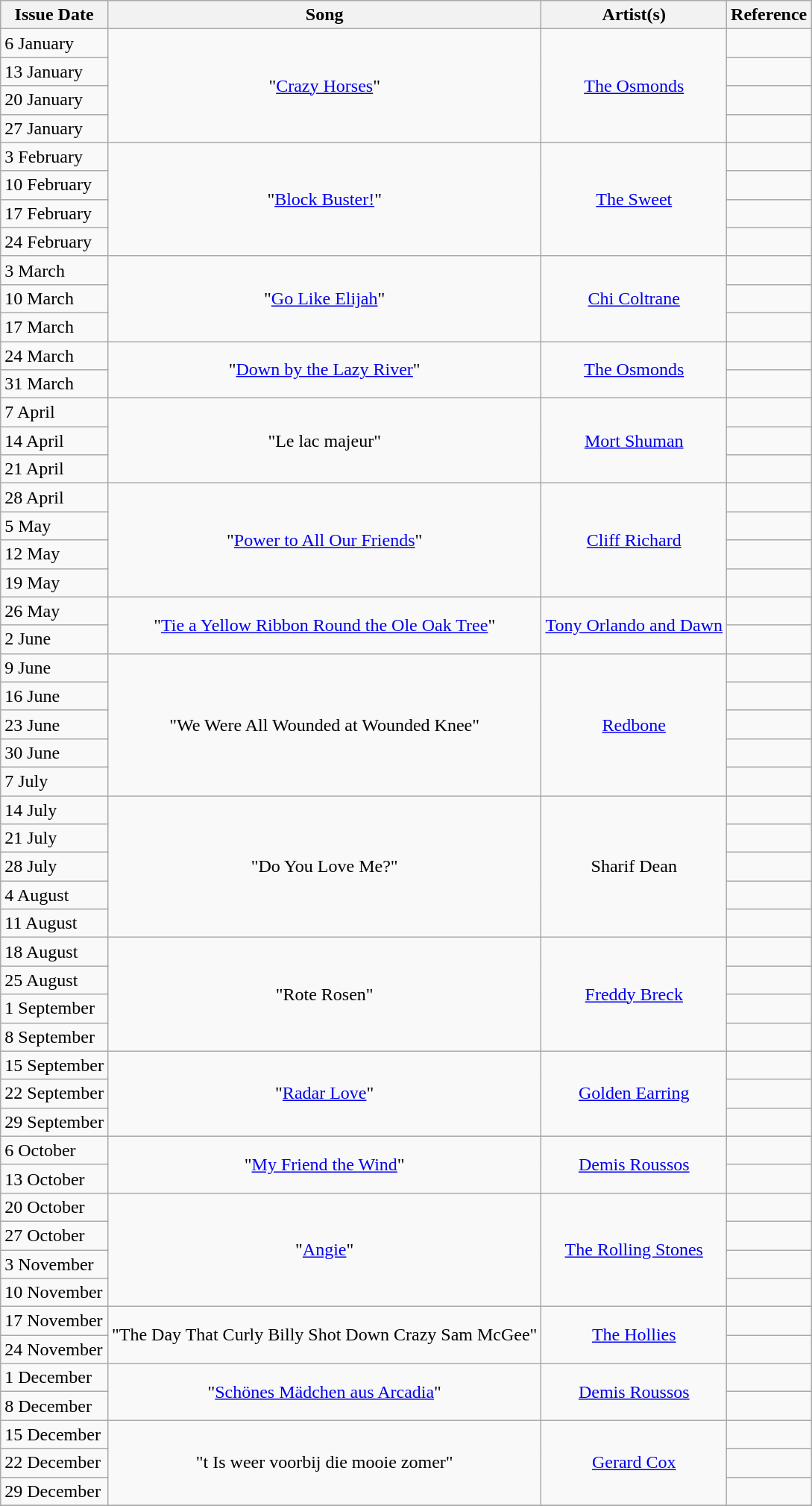<table class="wikitable">
<tr>
<th align="center">Issue Date</th>
<th align="center">Song</th>
<th align="center">Artist(s)</th>
<th align="center">Reference</th>
</tr>
<tr>
<td>6 January</td>
<td align="center" rowspan="4">"<a href='#'>Crazy Horses</a>"</td>
<td align="center" rowspan="4"><a href='#'>The Osmonds</a></td>
<td align="center"></td>
</tr>
<tr>
<td>13 January</td>
<td align="center"></td>
</tr>
<tr>
<td>20 January</td>
<td align="center"></td>
</tr>
<tr>
<td>27 January</td>
<td align="center"></td>
</tr>
<tr>
<td>3 February</td>
<td align="center" rowspan="4">"<a href='#'>Block Buster!</a>"</td>
<td align="center" rowspan="4"><a href='#'>The Sweet</a></td>
<td align="center"></td>
</tr>
<tr>
<td>10 February</td>
<td align="center"></td>
</tr>
<tr>
<td>17 February</td>
<td align="center"></td>
</tr>
<tr>
<td>24 February</td>
<td align="center"></td>
</tr>
<tr>
<td>3 March</td>
<td align="center" rowspan="3">"<a href='#'>Go Like Elijah</a>"</td>
<td align="center" rowspan="3"><a href='#'>Chi Coltrane</a></td>
<td align="center"></td>
</tr>
<tr>
<td>10 March</td>
<td align="center"></td>
</tr>
<tr>
<td>17 March</td>
<td align="center"></td>
</tr>
<tr>
<td>24 March</td>
<td align="center" rowspan="2">"<a href='#'>Down by the Lazy River</a>"</td>
<td align="center" rowspan="2"><a href='#'>The Osmonds</a></td>
<td align="center"></td>
</tr>
<tr>
<td>31 March</td>
<td align="center"></td>
</tr>
<tr>
<td>7 April</td>
<td align="center" rowspan="3">"Le lac majeur"</td>
<td align="center" rowspan="3"><a href='#'>Mort Shuman</a></td>
<td align="center"></td>
</tr>
<tr>
<td>14 April</td>
<td align="center"></td>
</tr>
<tr>
<td>21 April</td>
<td align="center"></td>
</tr>
<tr>
<td>28 April</td>
<td align="center" rowspan="4">"<a href='#'>Power to All Our Friends</a>"</td>
<td align="center" rowspan="4"><a href='#'>Cliff Richard</a></td>
<td align="center"></td>
</tr>
<tr>
<td>5 May</td>
<td align="center"></td>
</tr>
<tr>
<td>12 May</td>
<td align="center"></td>
</tr>
<tr>
<td>19 May</td>
<td align="center"></td>
</tr>
<tr>
<td>26 May</td>
<td align="center" rowspan="2">"<a href='#'>Tie a Yellow Ribbon Round the Ole Oak Tree</a>"</td>
<td align="center" rowspan="2"><a href='#'>Tony Orlando and Dawn</a></td>
<td align="center"></td>
</tr>
<tr>
<td>2 June</td>
<td align="center"></td>
</tr>
<tr>
<td>9 June</td>
<td align="center" rowspan="5">"We Were All Wounded at Wounded Knee"</td>
<td align="center" rowspan="5"><a href='#'>Redbone</a></td>
<td align="center"></td>
</tr>
<tr>
<td>16 June</td>
<td align="center"></td>
</tr>
<tr>
<td>23 June</td>
<td align="center"></td>
</tr>
<tr>
<td>30 June</td>
<td align="center"></td>
</tr>
<tr>
<td>7 July</td>
<td align="center"></td>
</tr>
<tr>
<td>14 July</td>
<td align="center" rowspan="5">"Do You Love Me?"</td>
<td align="center" rowspan="5">Sharif Dean</td>
<td align="center"></td>
</tr>
<tr>
<td>21 July</td>
<td align="center"></td>
</tr>
<tr>
<td>28 July</td>
<td align="center"></td>
</tr>
<tr>
<td>4 August</td>
<td align="center"></td>
</tr>
<tr>
<td>11 August</td>
<td align="center"></td>
</tr>
<tr>
<td>18 August</td>
<td align="center" rowspan="4">"Rote Rosen"</td>
<td align="center" rowspan="4"><a href='#'>Freddy Breck</a></td>
<td align="center"></td>
</tr>
<tr>
<td>25 August</td>
<td align="center"></td>
</tr>
<tr>
<td>1 September</td>
<td align="center"></td>
</tr>
<tr>
<td>8 September</td>
<td align="center"></td>
</tr>
<tr>
<td>15 September</td>
<td align="center" rowspan="3">"<a href='#'>Radar Love</a>"</td>
<td align="center" rowspan="3"><a href='#'>Golden Earring</a></td>
<td align="center"></td>
</tr>
<tr>
<td>22 September</td>
<td align="center"></td>
</tr>
<tr>
<td>29 September</td>
<td align="center"></td>
</tr>
<tr>
<td>6 October</td>
<td align="center" rowspan="2">"<a href='#'>My Friend the Wind</a>"</td>
<td align="center" rowspan="2"><a href='#'>Demis Roussos</a></td>
<td align="center"></td>
</tr>
<tr>
<td>13 October</td>
<td align="center"></td>
</tr>
<tr>
<td>20 October</td>
<td align="center" rowspan="4">"<a href='#'>Angie</a>"</td>
<td align="center" rowspan="4"><a href='#'>The Rolling Stones</a></td>
<td align="center"></td>
</tr>
<tr>
<td>27 October</td>
<td align="center"></td>
</tr>
<tr>
<td>3 November</td>
<td align="center"></td>
</tr>
<tr>
<td>10 November</td>
<td align="center"></td>
</tr>
<tr>
<td>17 November</td>
<td align="center" rowspan="2">"The Day That Curly Billy Shot Down Crazy Sam McGee"</td>
<td align="center" rowspan="2"><a href='#'>The Hollies</a></td>
<td align="center"></td>
</tr>
<tr>
<td>24 November</td>
<td align="center"></td>
</tr>
<tr>
<td>1 December</td>
<td align="center" rowspan="2">"<a href='#'>Schönes Mädchen aus Arcadia</a>"</td>
<td align="center" rowspan="2"><a href='#'>Demis Roussos</a></td>
<td align="center"></td>
</tr>
<tr>
<td>8 December</td>
<td align="center"></td>
</tr>
<tr>
<td>15 December</td>
<td align="center" rowspan="3">"t Is weer voorbij die mooie zomer"</td>
<td align="center" rowspan="3"><a href='#'>Gerard Cox</a></td>
<td align="center"></td>
</tr>
<tr>
<td>22 December</td>
<td align="center"></td>
</tr>
<tr>
<td>29 December</td>
<td align="center"></td>
</tr>
<tr>
</tr>
</table>
